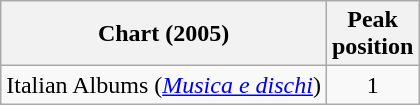<table class="wikitable plainrowheaders">
<tr>
<th scope="col">Chart (2005)</th>
<th scope="col">Peak<br>position</th>
</tr>
<tr>
<td>Italian Albums (<em><a href='#'>Musica e dischi</a></em>)</td>
<td align="center">1</td>
</tr>
</table>
